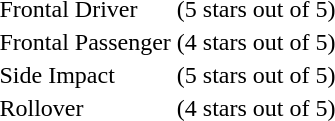<table>
<tr>
<td>Frontal Driver</td>
<td> (5 stars out of 5)</td>
</tr>
<tr>
<td>Frontal Passenger</td>
<td> (4 stars out of 5)</td>
</tr>
<tr>
<td>Side Impact</td>
<td> (5 stars out of 5)</td>
</tr>
<tr>
<td>Rollover</td>
<td> (4 stars out of 5)</td>
</tr>
</table>
